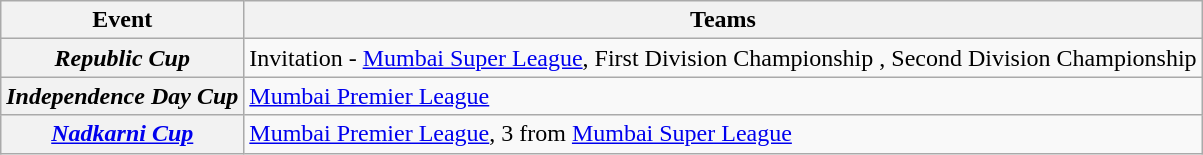<table class="wikitable sortable plainrowheaders">
<tr style="text-align:center;">
<th scope="col">Event</th>
<th scope="col">Teams</th>
</tr>
<tr>
<th scope="row"><em>Republic Cup</em></th>
<td>Invitation - <a href='#'>Mumbai Super League</a>, First Division Championship , Second Division Championship</td>
</tr>
<tr>
<th scope="row"><em>Independence Day Cup</em></th>
<td><a href='#'>Mumbai Premier League</a></td>
</tr>
<tr>
<th scope="row"><em><a href='#'>Nadkarni Cup</a></em></th>
<td><a href='#'>Mumbai Premier League</a>, 3 from  <a href='#'>Mumbai Super League</a></td>
</tr>
</table>
